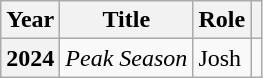<table class="wikitable plainrowheaders">
<tr>
<th scope="col">Year</th>
<th scope="col">Title</th>
<th scope="col">Role</th>
<th class="unsortable" scope="col"></th>
</tr>
<tr>
<th scope="row">2024</th>
<td scope="row"><em>Peak Season</em></td>
<td>Josh</td>
<td style="text-align:center;"></td>
</tr>
</table>
